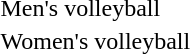<table>
<tr>
<td>Men's volleyball</td>
<td></td>
<td></td>
<td></td>
</tr>
<tr>
<td>Women's volleyball</td>
<td></td>
<td></td>
<td></td>
</tr>
</table>
